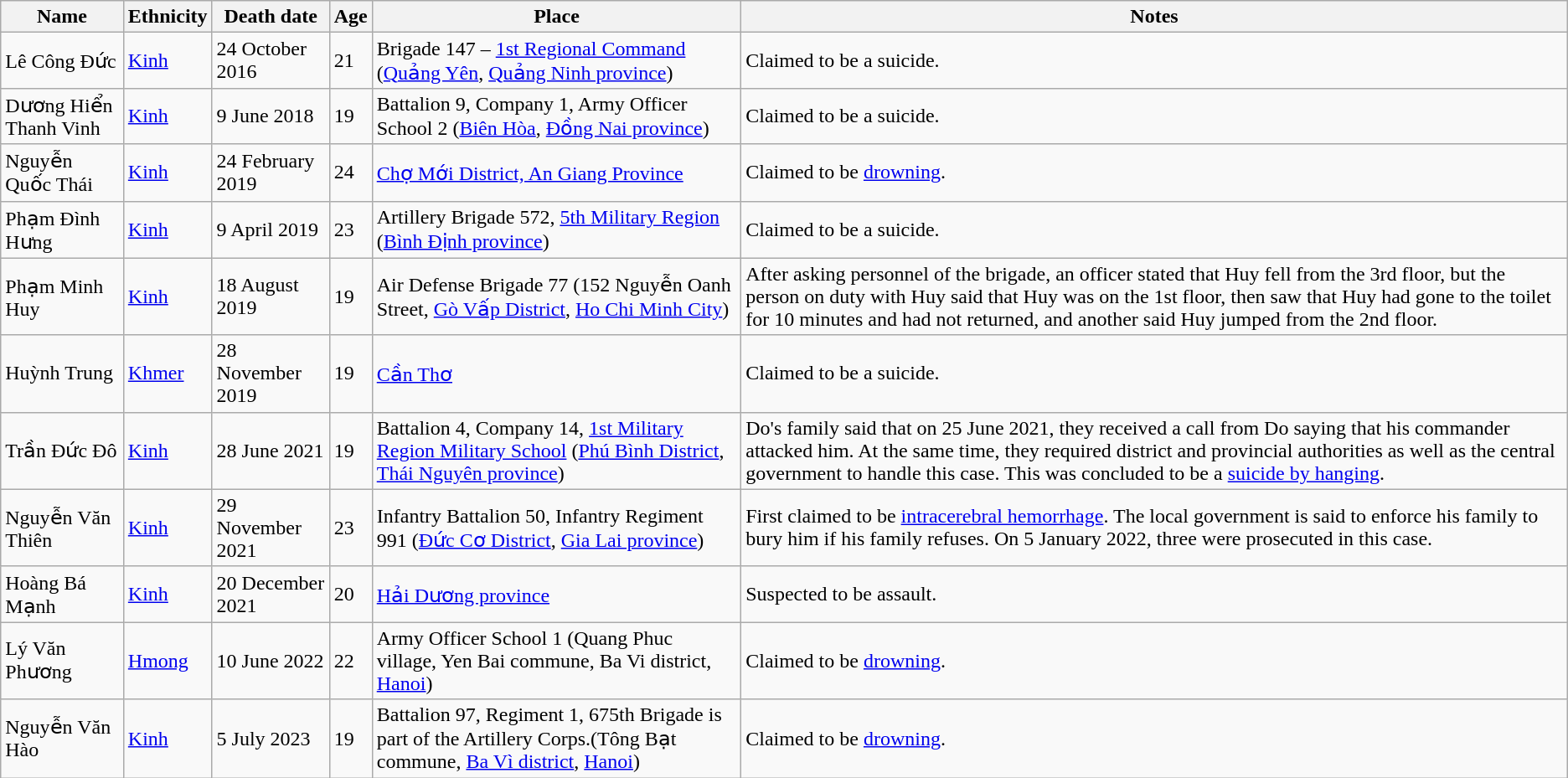<table class="wikitable sortable">
<tr>
<th>Name</th>
<th>Ethnicity</th>
<th>Death date</th>
<th>Age</th>
<th>Place</th>
<th>Notes</th>
</tr>
<tr>
<td>Lê Công Đức</td>
<td><a href='#'>Kinh</a></td>
<td>24 October 2016</td>
<td>21</td>
<td>Brigade 147 – <a href='#'>1st Regional Command</a> (<a href='#'>Quảng Yên</a>, <a href='#'>Quảng Ninh province</a>)</td>
<td>Claimed to be a suicide.</td>
</tr>
<tr>
<td>Dương Hiển Thanh Vinh</td>
<td><a href='#'>Kinh</a></td>
<td>9 June 2018</td>
<td>19</td>
<td>Battalion 9, Company 1, Army Officer School 2 (<a href='#'>Biên Hòa</a>, <a href='#'>Đồng Nai province</a>)</td>
<td>Claimed to be a suicide.</td>
</tr>
<tr>
<td>Nguyễn Quốc Thái</td>
<td><a href='#'>Kinh</a></td>
<td>24 February 2019</td>
<td>24</td>
<td><a href='#'>Chợ Mới District, An Giang Province</a></td>
<td>Claimed to be <a href='#'>drowning</a>.</td>
</tr>
<tr>
<td>Phạm Đình Hưng</td>
<td><a href='#'>Kinh</a></td>
<td>9 April 2019</td>
<td>23</td>
<td>Artillery Brigade 572, <a href='#'>5th Military Region</a> (<a href='#'>Bình Định province</a>)</td>
<td>Claimed to be a suicide.</td>
</tr>
<tr>
<td>Phạm Minh Huy</td>
<td><a href='#'>Kinh</a></td>
<td>18 August 2019</td>
<td>19</td>
<td>Air Defense Brigade 77 (152 Nguyễn Oanh Street, <a href='#'>Gò Vấp District</a>, <a href='#'>Ho Chi Minh City</a>)</td>
<td>After asking personnel of the brigade, an officer stated that Huy fell from the 3rd floor, but the person on duty with Huy said that Huy was on the 1st floor, then saw that Huy had gone to the toilet for 10 minutes and had not returned, and another said Huy jumped from the 2nd floor.</td>
</tr>
<tr>
<td>Huỳnh Trung</td>
<td><a href='#'>Khmer</a></td>
<td>28 November 2019</td>
<td>19</td>
<td><a href='#'>Cần Thơ</a></td>
<td>Claimed to be a suicide.</td>
</tr>
<tr>
<td>Trần Đức Đô</td>
<td><a href='#'>Kinh</a></td>
<td>28 June 2021</td>
<td>19</td>
<td>Battalion 4, Company 14, <a href='#'>1st Military Region Military School</a> (<a href='#'>Phú Bình District</a>, <a href='#'>Thái Nguyên province</a>)</td>
<td>Do's family said that on 25 June 2021, they received a call from Do saying that his commander attacked him. At the same time, they required district and provincial authorities as well as the central government to handle this case. This was concluded to be a <a href='#'>suicide by hanging</a>.</td>
</tr>
<tr>
<td>Nguyễn Văn Thiên</td>
<td><a href='#'>Kinh</a></td>
<td>29 November 2021</td>
<td>23</td>
<td>Infantry Battalion 50, Infantry Regiment 991 (<a href='#'>Đức Cơ District</a>, <a href='#'>Gia Lai province</a>)</td>
<td>First claimed to be <a href='#'>intracerebral hemorrhage</a>. The local government is said to enforce his family to bury him if his family refuses. On 5 January 2022, three were prosecuted in this case.</td>
</tr>
<tr>
<td>Hoàng Bá Mạnh</td>
<td><a href='#'>Kinh</a></td>
<td>20 December 2021</td>
<td>20</td>
<td><a href='#'>Hải Dương province</a></td>
<td>Suspected to be assault.</td>
</tr>
<tr>
<td>Lý Văn Phương</td>
<td><a href='#'>Hmong</a></td>
<td>10 June 2022</td>
<td>22</td>
<td>Army Officer School 1 (Quang Phuc village, Yen Bai commune, Ba Vi district, <a href='#'>Hanoi</a>)</td>
<td>Claimed to be <a href='#'>drowning</a>.</td>
</tr>
<tr>
<td>Nguyễn Văn Hào</td>
<td><a href='#'>Kinh</a></td>
<td>5 July 2023</td>
<td>19</td>
<td>Battalion 97, Regiment 1, 675th Brigade is part of the Artillery Corps.(Tông Bạt commune, <a href='#'>Ba Vì district</a>, <a href='#'>Hanoi</a>)</td>
<td>Claimed to be <a href='#'>drowning</a>.</td>
</tr>
</table>
